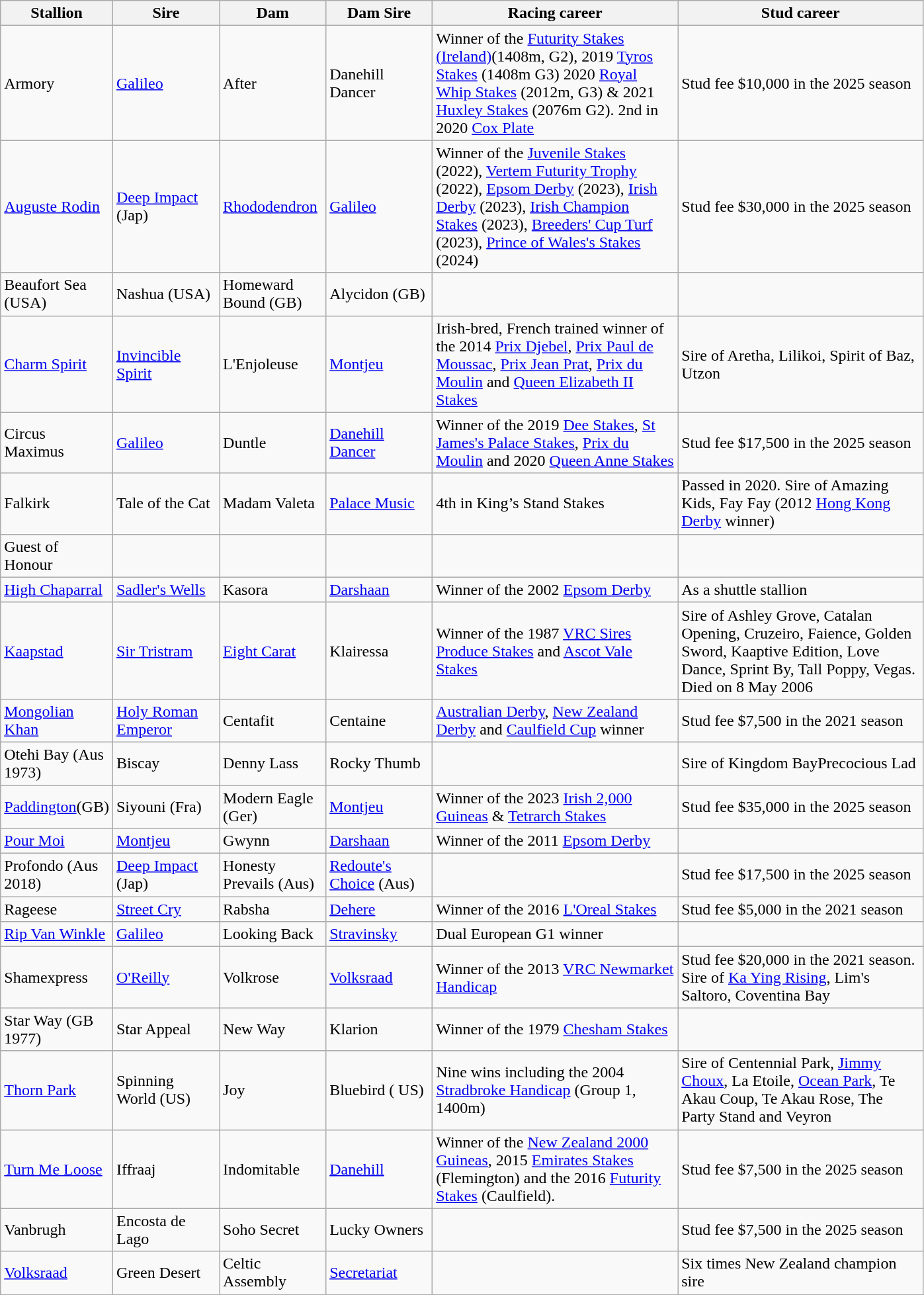<table class="wikitable sortable">
<tr>
<th width="100px">Stallion<br></th>
<th width="100px">Sire<br></th>
<th width="100px">Dam<br></th>
<th width="100px">Dam Sire<br></th>
<th width="240px">Racing career<br></th>
<th width="240px">Stud career<br></th>
</tr>
<tr>
<td>Armory</td>
<td><a href='#'>Galileo</a></td>
<td>After</td>
<td>Danehill Dancer</td>
<td>Winner of the <a href='#'>Futurity Stakes (Ireland)</a>(1408m, G2), 2019 <a href='#'>Tyros Stakes</a> (1408m G3) 2020 <a href='#'>Royal Whip Stakes</a> (2012m, G3) & 2021 <a href='#'>Huxley Stakes</a> (2076m G2).  2nd in 2020 <a href='#'>Cox Plate</a></td>
<td>Stud fee $10,000 in the 2025 season</td>
</tr>
<tr>
<td><a href='#'>Auguste Rodin</a></td>
<td><a href='#'>Deep Impact</a> (Jap)</td>
<td><a href='#'>Rhododendron</a></td>
<td><a href='#'>Galileo</a></td>
<td>Winner of the <a href='#'>Juvenile Stakes</a> (2022), <a href='#'>Vertem Futurity Trophy</a> (2022), <a href='#'>Epsom Derby</a> (2023), <a href='#'>Irish Derby</a> (2023), <a href='#'>Irish Champion Stakes</a> (2023), <a href='#'>Breeders' Cup Turf</a> (2023), <a href='#'>Prince of Wales's Stakes</a> (2024)</td>
<td>Stud fee $30,000 in the 2025 season</td>
</tr>
<tr>
<td>Beaufort Sea (USA)</td>
<td>Nashua (USA)</td>
<td>Homeward Bound (GB)</td>
<td>Alycidon (GB)</td>
<td></td>
</tr>
<tr>
<td><a href='#'>Charm Spirit</a></td>
<td><a href='#'>Invincible Spirit</a></td>
<td>L'Enjoleuse</td>
<td><a href='#'>Montjeu</a></td>
<td>Irish-bred, French trained winner of the 2014 <a href='#'>Prix Djebel</a>, <a href='#'>Prix Paul de Moussac</a>, <a href='#'>Prix Jean Prat</a>, <a href='#'>Prix du Moulin</a> and <a href='#'>Queen Elizabeth II Stakes</a></td>
<td>Sire of Aretha, Lilikoi, Spirit of Baz, Utzon</td>
</tr>
<tr>
<td>Circus Maximus</td>
<td><a href='#'>Galileo</a></td>
<td>Duntle</td>
<td><a href='#'>Danehill Dancer</a></td>
<td>Winner of the 2019 <a href='#'>Dee Stakes</a>, <a href='#'>St James's Palace Stakes</a>, <a href='#'>Prix du Moulin</a> and 2020 <a href='#'>Queen Anne Stakes</a></td>
<td>Stud fee $17,500 in the 2025 season</td>
</tr>
<tr>
<td>Falkirk</td>
<td>Tale of the Cat</td>
<td>Madam Valeta</td>
<td><a href='#'>Palace Music</a></td>
<td>4th in King’s Stand Stakes</td>
<td>Passed in 2020. Sire of Amazing Kids, Fay Fay (2012 <a href='#'>Hong Kong Derby</a> winner)</td>
</tr>
<tr>
<td>Guest of Honour</td>
<td></td>
<td></td>
<td></td>
<td></td>
</tr>
<tr>
<td><a href='#'>High Chaparral</a></td>
<td><a href='#'>Sadler's Wells</a></td>
<td>Kasora</td>
<td><a href='#'>Darshaan</a></td>
<td>Winner of the 2002 <a href='#'>Epsom Derby</a></td>
<td>As a shuttle stallion</td>
</tr>
<tr>
<td><a href='#'>Kaapstad</a></td>
<td><a href='#'>Sir Tristram</a></td>
<td><a href='#'>Eight Carat</a></td>
<td>Klairessa</td>
<td>Winner of the 1987 <a href='#'>VRC Sires Produce Stakes</a> and <a href='#'>Ascot Vale Stakes</a></td>
<td>Sire of Ashley Grove, Catalan Opening, Cruzeiro, Faience, Golden Sword, Kaaptive Edition, Love Dance, Sprint By, Tall Poppy, Vegas. Died on 8 May 2006</td>
</tr>
<tr>
<td><a href='#'>Mongolian Khan</a></td>
<td><a href='#'>Holy Roman Emperor</a></td>
<td>Centafit</td>
<td>Centaine</td>
<td><a href='#'>Australian Derby</a>, <a href='#'>New Zealand Derby</a> and <a href='#'>Caulfield Cup</a> winner</td>
<td>Stud fee $7,500 in the 2021 season</td>
</tr>
<tr>
<td>Otehi Bay (Aus 1973)</td>
<td>Biscay</td>
<td>Denny Lass</td>
<td>Rocky Thumb</td>
<td></td>
<td>Sire of Kingdom BayPrecocious Lad</td>
</tr>
<tr>
<td><a href='#'>Paddington</a>(GB)</td>
<td>Siyouni (Fra)</td>
<td>Modern Eagle (Ger)</td>
<td><a href='#'>Montjeu</a></td>
<td>Winner of the 2023 <a href='#'>Irish 2,000 Guineas</a> & <a href='#'>Tetrarch Stakes</a></td>
<td>Stud fee $35,000 in the 2025 season</td>
</tr>
<tr>
<td><a href='#'>Pour Moi</a></td>
<td><a href='#'>Montjeu</a></td>
<td>Gwynn</td>
<td><a href='#'>Darshaan</a></td>
<td>Winner of the 2011 <a href='#'>Epsom Derby</a></td>
<td></td>
</tr>
<tr>
<td>Profondo (Aus 2018)</td>
<td><a href='#'>Deep Impact</a> (Jap)</td>
<td>Honesty Prevails (Aus)</td>
<td><a href='#'>Redoute's Choice</a> (Aus)</td>
<td></td>
<td>Stud fee $17,500 in the 2025 season</td>
</tr>
<tr>
<td>Rageese</td>
<td><a href='#'>Street Cry</a></td>
<td>Rabsha</td>
<td><a href='#'>Dehere</a></td>
<td>Winner of the 2016 <a href='#'>L'Oreal Stakes</a></td>
<td>Stud fee $5,000 in the 2021 season</td>
</tr>
<tr>
<td><a href='#'>Rip Van Winkle</a></td>
<td><a href='#'>Galileo</a></td>
<td>Looking Back</td>
<td><a href='#'>Stravinsky</a></td>
<td>Dual European G1 winner</td>
<td></td>
</tr>
<tr>
<td>Shamexpress</td>
<td><a href='#'>O'Reilly</a></td>
<td>Volkrose</td>
<td><a href='#'>Volksraad</a></td>
<td>Winner of the 2013 <a href='#'>VRC Newmarket Handicap</a></td>
<td>Stud fee $20,000 in the 2021 season. Sire of <a href='#'>Ka Ying Rising</a>, Lim's Saltoro, Coventina Bay</td>
</tr>
<tr>
<td>Star Way (GB 1977)</td>
<td>Star Appeal</td>
<td>New Way</td>
<td>Klarion</td>
<td>Winner of the 1979 <a href='#'>Chesham Stakes</a></td>
<td></td>
</tr>
<tr>
<td><a href='#'>Thorn Park</a></td>
<td>Spinning World (US)</td>
<td>Joy</td>
<td>Bluebird ( US)</td>
<td>Nine wins including the 2004 <a href='#'>Stradbroke Handicap</a> (Group 1, 1400m)</td>
<td>Sire of Centennial Park, <a href='#'>Jimmy Choux</a>, La Etoile, <a href='#'>Ocean Park</a>, Te Akau Coup, Te Akau Rose, The Party Stand and Veyron</td>
</tr>
<tr>
<td><a href='#'>Turn Me Loose</a></td>
<td>Iffraaj</td>
<td>Indomitable</td>
<td><a href='#'>Danehill</a></td>
<td>Winner of the <a href='#'>New Zealand 2000 Guineas</a>, 2015 <a href='#'>Emirates Stakes</a> (Flemington) and the 2016 <a href='#'>Futurity Stakes</a> (Caulfield).</td>
<td>Stud fee $7,500 in the 2025 season</td>
</tr>
<tr>
<td>Vanbrugh</td>
<td>Encosta de Lago</td>
<td>Soho Secret</td>
<td>Lucky Owners</td>
<td></td>
<td>Stud fee $7,500 in the 2025 season</td>
</tr>
<tr>
<td><a href='#'>Volksraad</a></td>
<td>Green Desert</td>
<td>Celtic Assembly</td>
<td><a href='#'>Secretariat</a></td>
<td></td>
<td>Six times New Zealand champion sire</td>
</tr>
<tr>
</tr>
</table>
